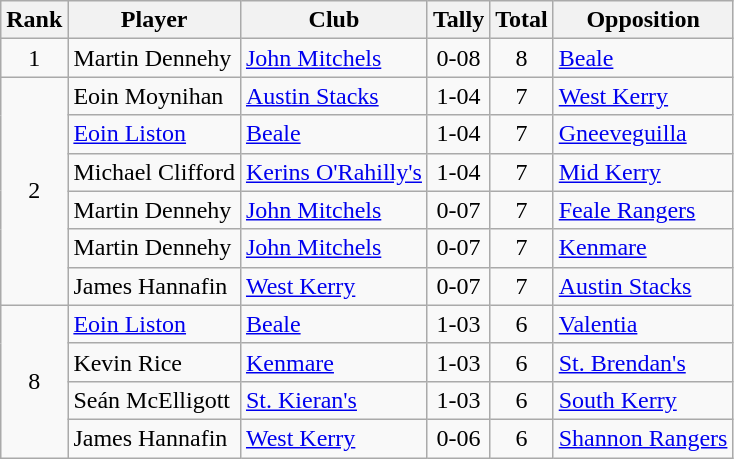<table class="wikitable">
<tr>
<th>Rank</th>
<th>Player</th>
<th>Club</th>
<th>Tally</th>
<th>Total</th>
<th>Opposition</th>
</tr>
<tr>
<td rowspan="1" style="text-align:center;">1</td>
<td>Martin Dennehy</td>
<td><a href='#'>John Mitchels</a></td>
<td align=center>0-08</td>
<td align=center>8</td>
<td><a href='#'>Beale</a></td>
</tr>
<tr>
<td rowspan="6" style="text-align:center;">2</td>
<td>Eoin Moynihan</td>
<td><a href='#'>Austin Stacks</a></td>
<td align=center>1-04</td>
<td align=center>7</td>
<td><a href='#'>West Kerry</a></td>
</tr>
<tr>
<td><a href='#'>Eoin Liston</a></td>
<td><a href='#'>Beale</a></td>
<td align=center>1-04</td>
<td align=center>7</td>
<td><a href='#'>Gneeveguilla</a></td>
</tr>
<tr>
<td>Michael Clifford</td>
<td><a href='#'>Kerins O'Rahilly's</a></td>
<td align=center>1-04</td>
<td align=center>7</td>
<td><a href='#'>Mid Kerry</a></td>
</tr>
<tr>
<td>Martin Dennehy</td>
<td><a href='#'>John Mitchels</a></td>
<td align=center>0-07</td>
<td align=center>7</td>
<td><a href='#'>Feale Rangers</a></td>
</tr>
<tr>
<td>Martin Dennehy</td>
<td><a href='#'>John Mitchels</a></td>
<td align=center>0-07</td>
<td align=center>7</td>
<td><a href='#'>Kenmare</a></td>
</tr>
<tr>
<td>James Hannafin</td>
<td><a href='#'>West Kerry</a></td>
<td align=center>0-07</td>
<td align=center>7</td>
<td><a href='#'>Austin Stacks</a></td>
</tr>
<tr>
<td rowspan="4" style="text-align:center;">8</td>
<td><a href='#'>Eoin Liston</a></td>
<td><a href='#'>Beale</a></td>
<td align=center>1-03</td>
<td align=center>6</td>
<td><a href='#'>Valentia</a></td>
</tr>
<tr>
<td>Kevin Rice</td>
<td><a href='#'>Kenmare</a></td>
<td align=center>1-03</td>
<td align=center>6</td>
<td><a href='#'>St. Brendan's</a></td>
</tr>
<tr>
<td>Seán McElligott</td>
<td><a href='#'>St. Kieran's</a></td>
<td align=center>1-03</td>
<td align=center>6</td>
<td><a href='#'>South Kerry</a></td>
</tr>
<tr>
<td>James Hannafin</td>
<td><a href='#'>West Kerry</a></td>
<td align=center>0-06</td>
<td align=center>6</td>
<td><a href='#'>Shannon Rangers</a></td>
</tr>
</table>
